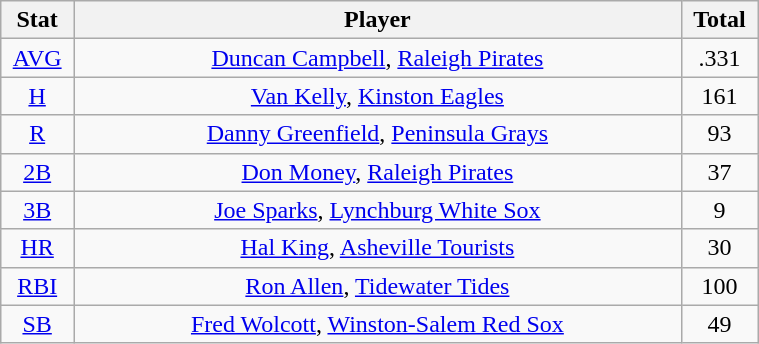<table class="wikitable" width="40%" style="text-align:center;">
<tr>
<th width="5%">Stat</th>
<th width="60%">Player</th>
<th width="5%">Total</th>
</tr>
<tr>
<td><a href='#'>AVG</a></td>
<td><a href='#'>Duncan Campbell</a>, <a href='#'>Raleigh Pirates</a></td>
<td>.331</td>
</tr>
<tr>
<td><a href='#'>H</a></td>
<td><a href='#'>Van Kelly</a>, <a href='#'>Kinston Eagles</a></td>
<td>161</td>
</tr>
<tr>
<td><a href='#'>R</a></td>
<td><a href='#'>Danny Greenfield</a>, <a href='#'>Peninsula Grays</a></td>
<td>93</td>
</tr>
<tr>
<td><a href='#'>2B</a></td>
<td><a href='#'>Don Money</a>, <a href='#'>Raleigh Pirates</a></td>
<td>37</td>
</tr>
<tr>
<td><a href='#'>3B</a></td>
<td><a href='#'>Joe Sparks</a>, <a href='#'>Lynchburg White Sox</a></td>
<td>9</td>
</tr>
<tr>
<td><a href='#'>HR</a></td>
<td><a href='#'>Hal King</a>, <a href='#'>Asheville Tourists</a></td>
<td>30</td>
</tr>
<tr>
<td><a href='#'>RBI</a></td>
<td><a href='#'>Ron Allen</a>, <a href='#'>Tidewater Tides</a></td>
<td>100</td>
</tr>
<tr>
<td><a href='#'>SB</a></td>
<td><a href='#'>Fred Wolcott</a>, <a href='#'>Winston-Salem Red Sox</a></td>
<td>49</td>
</tr>
</table>
